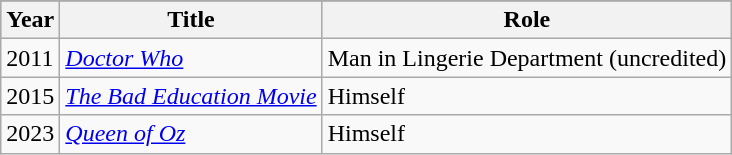<table class="wikitable">
<tr>
</tr>
<tr style="background:#b0c4de; text-align:center;">
<th>Year</th>
<th>Title</th>
<th>Role</th>
</tr>
<tr>
<td>2011</td>
<td><em><a href='#'>Doctor Who</a></em></td>
<td>Man in Lingerie Department (uncredited)</td>
</tr>
<tr>
<td>2015</td>
<td><em><a href='#'>The Bad Education Movie</a></em></td>
<td>Himself</td>
</tr>
<tr>
<td>2023</td>
<td><em><a href='#'>Queen of Oz</a></em></td>
<td>Himself</td>
</tr>
</table>
